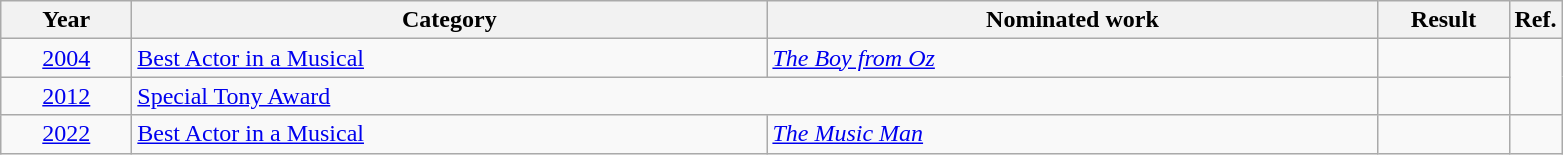<table class=wikitable>
<tr>
<th scope="col" style="width:5em;">Year</th>
<th scope="col" style="width:26em;">Category</th>
<th scope="col" style="width:25em;">Nominated work</th>
<th scope="col" style="width:5em;">Result</th>
<th>Ref.</th>
</tr>
<tr>
<td style="text-align:center;"><a href='#'>2004</a></td>
<td><a href='#'>Best Actor in a Musical</a></td>
<td><em><a href='#'>The Boy from Oz</a></em></td>
<td></td>
<td style="text-align:center;" rowspan="2"></td>
</tr>
<tr>
<td style="text-align:center;"><a href='#'>2012</a></td>
<td colspan=2><a href='#'>Special Tony Award</a></td>
<td></td>
</tr>
<tr>
<td style="text-align:center;"><a href='#'>2022</a></td>
<td><a href='#'>Best Actor in a Musical</a></td>
<td><em><a href='#'>The Music Man</a></em></td>
<td></td>
<td style="text-align:center;"></td>
</tr>
</table>
